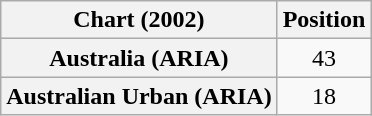<table class="wikitable plainrowheaders" style="text-align:center">
<tr>
<th>Chart (2002)</th>
<th>Position</th>
</tr>
<tr>
<th scope="row">Australia (ARIA)</th>
<td>43</td>
</tr>
<tr>
<th scope="row">Australian Urban (ARIA)</th>
<td>18</td>
</tr>
</table>
